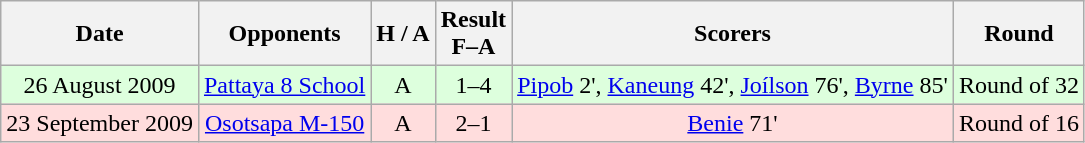<table class="wikitable" style="text-align:center">
<tr>
<th>Date</th>
<th>Opponents</th>
<th>H / A</th>
<th>Result<br>F–A</th>
<th>Scorers</th>
<th>Round</th>
</tr>
<tr bgcolor="#ddffdd">
<td>26 August 2009</td>
<td><a href='#'>Pattaya 8 School</a></td>
<td>A</td>
<td>1–4</td>
<td><a href='#'>Pipob</a> 2', <a href='#'>Kaneung</a> 42', <a href='#'>Joílson</a> 76', <a href='#'>Byrne</a> 85'</td>
<td>Round of 32</td>
</tr>
<tr bgcolor="#ffdddd">
<td>23 September 2009</td>
<td><a href='#'>Osotsapa M-150</a></td>
<td>A</td>
<td>2–1</td>
<td><a href='#'>Benie</a> 71'</td>
<td>Round of 16</td>
</tr>
</table>
